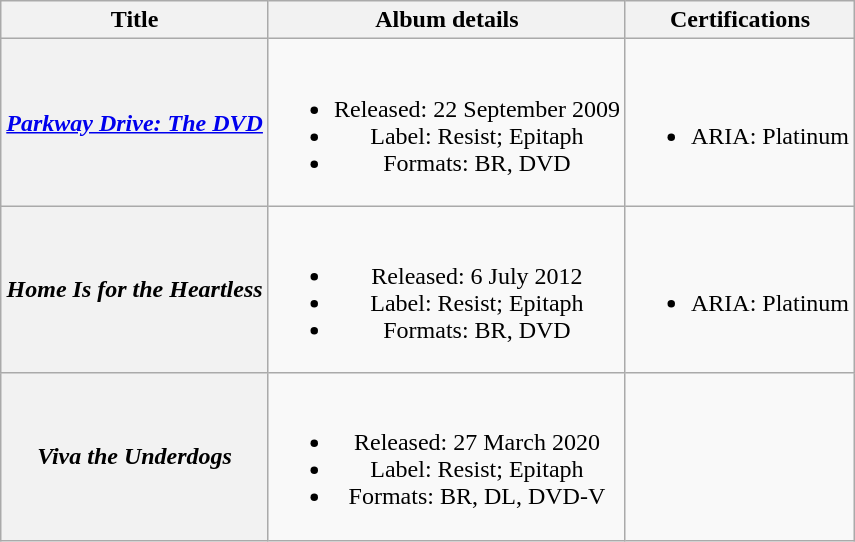<table class="wikitable plainrowheaders" style="text-align:center;">
<tr>
<th scope="col" rowspan="1">Title</th>
<th scope="col" rowspan="1">Album details</th>
<th scope="col" colspan="4">Certifications</th>
</tr>
<tr>
<th scope="row"><em><a href='#'>Parkway Drive: The DVD</a></em></th>
<td><br><ul><li>Released: 22 September 2009</li><li>Label: Resist; Epitaph</li><li>Formats: BR, DVD</li></ul></td>
<td><br><ul><li>ARIA: Platinum</li></ul></td>
</tr>
<tr>
<th scope="row"><em>Home Is for the Heartless</em></th>
<td><br><ul><li>Released: 6 July 2012</li><li>Label: Resist; Epitaph</li><li>Formats: BR, DVD</li></ul></td>
<td><br><ul><li>ARIA: Platinum</li></ul></td>
</tr>
<tr>
<th scope="row"><em>Viva the Underdogs</em></th>
<td><br><ul><li>Released: 27 March 2020</li><li>Label: Resist; Epitaph</li><li>Formats: BR, DL, DVD-V</li></ul></td>
<td></td>
</tr>
</table>
